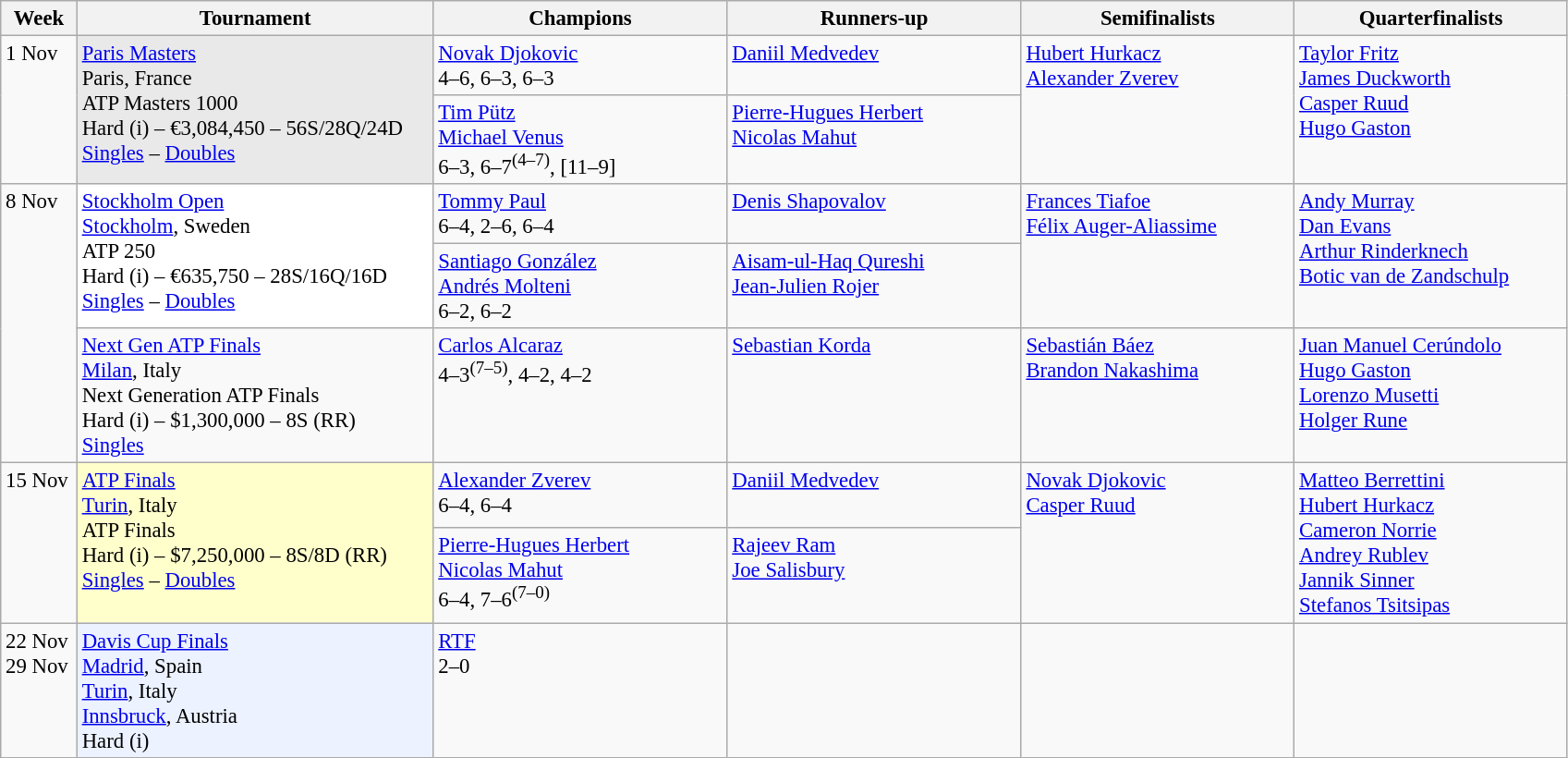<table class=wikitable style=font-size:95%>
<tr>
<th style="width:48px;">Week</th>
<th style="width:250px;">Tournament</th>
<th style="width:205px;">Champions</th>
<th style="width:205px;">Runners-up</th>
<th style="width:190px;">Semifinalists</th>
<th style="width:190px;">Quarterfinalists</th>
</tr>
<tr valign=top>
<td rowspan=2>1 Nov</td>
<td style="background:#e9e9e9;" rowspan=2><a href='#'>Paris Masters</a><br> Paris, France<br>ATP Masters 1000<br>Hard (i) – €3,084,450 – 56S/28Q/24D<br><a href='#'>Singles</a> – <a href='#'>Doubles</a></td>
<td> <a href='#'>Novak Djokovic</a> <br> 4–6, 6–3, 6–3</td>
<td> <a href='#'>Daniil Medvedev</a></td>
<td rowspan=2> <a href='#'>Hubert Hurkacz</a> <br>  <a href='#'>Alexander Zverev</a></td>
<td rowspan=2> <a href='#'>Taylor Fritz</a> <br> <a href='#'>James Duckworth</a> <br> <a href='#'>Casper Ruud</a> <br>  <a href='#'>Hugo Gaston</a></td>
</tr>
<tr valign=top>
<td> <a href='#'>Tim Pütz</a><br> <a href='#'>Michael Venus</a><br>6–3, 6–7<sup>(4–7)</sup>, [11–9]</td>
<td> <a href='#'>Pierre-Hugues Herbert</a><br> <a href='#'>Nicolas Mahut</a></td>
</tr>
<tr style="vertical-align:top">
<td rowspan=3>8 Nov</td>
<td style="background:#fff;" rowspan=2><a href='#'>Stockholm Open</a><br> <a href='#'>Stockholm</a>, Sweden<br>ATP 250<br>Hard (i) – €635,750 – 28S/16Q/16D<br><a href='#'>Singles</a> – <a href='#'>Doubles</a></td>
<td> <a href='#'>Tommy Paul</a> <br> 6–4, 2–6, 6–4</td>
<td> <a href='#'>Denis Shapovalov</a></td>
<td rowspan=2> <a href='#'>Frances Tiafoe</a> <br>  <a href='#'>Félix Auger-Aliassime</a></td>
<td rowspan=2> <a href='#'>Andy Murray</a> <br> <a href='#'>Dan Evans</a> <br> <a href='#'>Arthur Rinderknech</a> <br>  <a href='#'>Botic van de Zandschulp</a></td>
</tr>
<tr valign=top>
<td> <a href='#'>Santiago González</a> <br>  <a href='#'>Andrés Molteni</a> <br> 6–2, 6–2</td>
<td> <a href='#'>Aisam-ul-Haq Qureshi</a> <br>  <a href='#'>Jean-Julien Rojer</a></td>
</tr>
<tr valign=top>
<td><a href='#'>Next Gen ATP Finals</a> <br> <a href='#'>Milan</a>, Italy<br>Next Generation ATP Finals<br>Hard (i) – $1,300,000 – 8S (RR) <br> <a href='#'>Singles</a></td>
<td> <a href='#'>Carlos Alcaraz</a> <br> 4–3<sup>(7–5)</sup>, 4–2, 4–2</td>
<td> <a href='#'>Sebastian Korda</a></td>
<td> <a href='#'>Sebastián Báez</a> <br>  <a href='#'>Brandon Nakashima</a></td>
<td>  <a href='#'>Juan Manuel Cerúndolo</a> <br> <a href='#'>Hugo Gaston</a> <br>  <a href='#'>Lorenzo Musetti</a> <br>  <a href='#'>Holger Rune</a></td>
</tr>
<tr valign=top>
<td rowspan=2>15 Nov</td>
<td style="background:#ffc;" rowspan=2><a href='#'>ATP Finals</a><br> <a href='#'>Turin</a>, Italy<br>ATP Finals<br>Hard (i) – $7,250,000 – 8S/8D (RR)<br> <a href='#'>Singles</a> – <a href='#'>Doubles</a></td>
<td> <a href='#'>Alexander Zverev</a> <br> 6–4, 6–4</td>
<td> <a href='#'>Daniil Medvedev</a></td>
<td rowspan=2> <a href='#'>Novak Djokovic</a> <br> <a href='#'>Casper Ruud</a></td>
<td rowspan=2>  <a href='#'>Matteo Berrettini</a> <br> <a href='#'>Hubert Hurkacz</a> <br> <a href='#'>Cameron Norrie</a> <br> <a href='#'>Andrey Rublev</a> <br> <a href='#'>Jannik Sinner</a> <br> <a href='#'>Stefanos Tsitsipas</a></td>
</tr>
<tr valign=top>
<td> <a href='#'>Pierre-Hugues Herbert</a> <br>  <a href='#'>Nicolas Mahut</a> <br> 6–4, 7–6<sup>(7–0)</sup></td>
<td> <a href='#'>Rajeev Ram</a> <br> <a href='#'>Joe Salisbury</a></td>
</tr>
<tr valign=top>
<td>22 Nov<br>29 Nov</td>
<td style="background:#ecf2ff;"><a href='#'>Davis Cup Finals</a><br> <a href='#'>Madrid</a>, Spain<br> <a href='#'>Turin</a>, Italy<br> <a href='#'>Innsbruck</a>, Austria<br>Hard (i)</td>
<td> <a href='#'>RTF</a><br>2–0</td>
<td></td>
<td> <br> </td>
<td> <br>  <br> <br> </td>
</tr>
</table>
